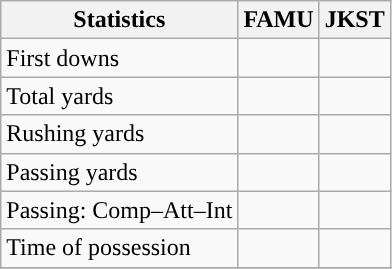<table class="wikitable" style="float: left;">
<tr>
<th>Statistics</th>
<th>FAMU</th>
<th>JKST</th>
</tr>
<tr>
<td>First downs</td>
<td></td>
<td></td>
</tr>
<tr>
<td>Total yards</td>
<td></td>
<td></td>
</tr>
<tr>
<td>Rushing yards</td>
<td></td>
<td></td>
</tr>
<tr>
<td>Passing yards</td>
<td></td>
<td></td>
</tr>
<tr>
<td>Passing: Comp–Att–Int</td>
<td></td>
<td></td>
</tr>
<tr>
<td>Time of possession</td>
<td></td>
<td></td>
</tr>
<tr>
</tr>
</table>
